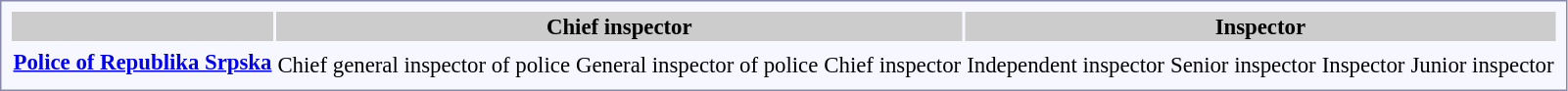<table style="border:1px solid #8888aa; background-color:#f7f8ff; padding:5px; font-size:95%; margin: 0px 12px 12px 0px;">
<tr style="background-color:#CCCCCC;">
<th></th>
<th colspan=3>Chief inspector</th>
<th colspan=4>Inspector</th>
</tr>
<tr style="text-align:center;">
<td rowspan=2> <strong><a href='#'>Police of Republika Srpska</a></strong></td>
<td></td>
<td></td>
<td></td>
<td></td>
<td></td>
<td></td>
<td></td>
</tr>
<tr style="text-align:center;">
<td>Chief general inspector of police<br></td>
<td>General inspector of police<br></td>
<td>Chief inspector<br></td>
<td>Independent inspector<br></td>
<td>Senior inspector<br></td>
<td>Inspector<br></td>
<td>Junior inspector<br></td>
</tr>
</table>
